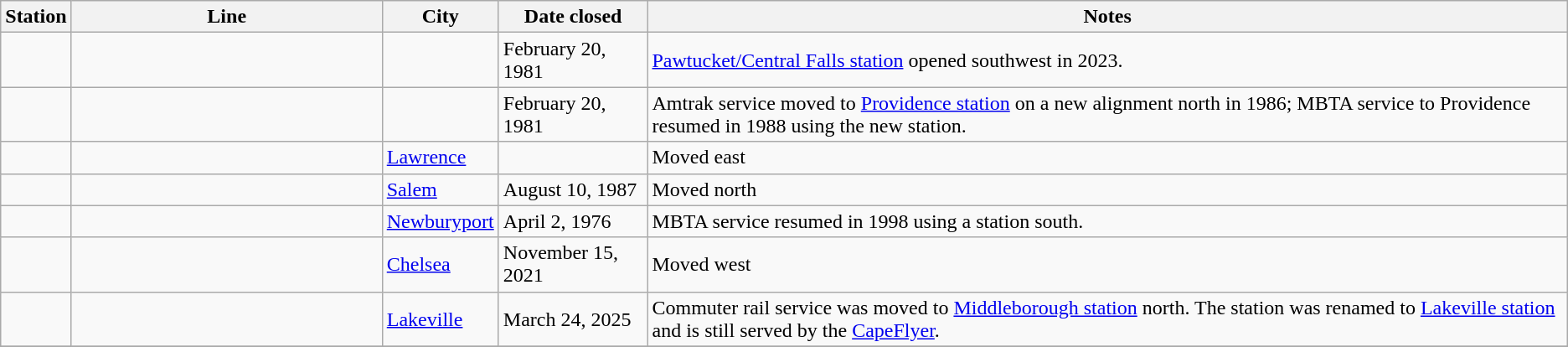<table class="wikitable sortable">
<tr>
<th>Station</th>
<th scope="col" style="width: 15em;">Line</th>
<th>City</th>
<th data-sort-type=date>Date closed</th>
<th>Notes</th>
</tr>
<tr>
<td></td>
<td></td>
<td></td>
<td>February 20, 1981</td>
<td><a href='#'>Pawtucket/Central Falls station</a> opened  southwest in 2023.</td>
</tr>
<tr>
<td></td>
<td><strong></strong></td>
<td></td>
<td>February 20, 1981</td>
<td>Amtrak service moved to <a href='#'>Providence station</a> on a new alignment  north in 1986; MBTA service to Providence resumed in 1988 using the new station.</td>
</tr>
<tr>
<td></td>
<td></td>
<td><a href='#'>Lawrence</a></td>
<td></td>
<td>Moved  east</td>
</tr>
<tr>
<td></td>
<td></td>
<td><a href='#'>Salem</a></td>
<td>August 10, 1987</td>
<td>Moved  north</td>
</tr>
<tr>
<td></td>
<td><strong></strong></td>
<td><a href='#'>Newburyport</a></td>
<td>April 2, 1976</td>
<td>MBTA service resumed in 1998 using a station  south.</td>
</tr>
<tr>
<td></td>
<td></td>
<td><a href='#'>Chelsea</a></td>
<td>November 15, 2021</td>
<td>Moved  west</td>
</tr>
<tr>
<td></td>
<td><strong></strong></td>
<td><a href='#'>Lakeville</a></td>
<td>March 24, 2025</td>
<td>Commuter rail service was moved to <a href='#'>Middleborough station</a>  north. The station was renamed to <a href='#'>Lakeville station</a> and is still served by the <a href='#'>CapeFlyer</a>.</td>
</tr>
<tr>
</tr>
</table>
